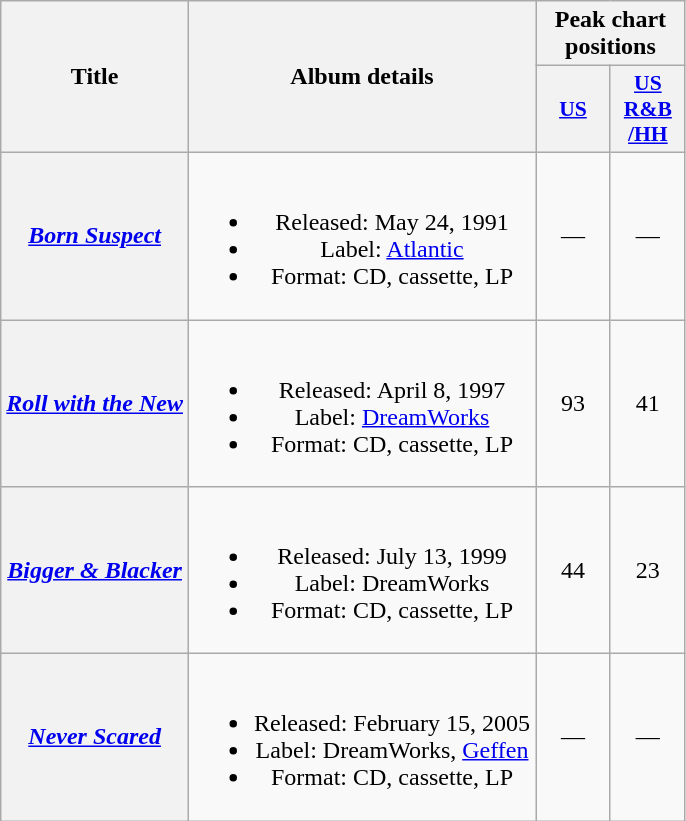<table class="wikitable plainrowheaders" style="text-align:center;">
<tr>
<th rowspan="2">Title</th>
<th rowspan="2">Album details</th>
<th colspan="2">Peak chart positions</th>
</tr>
<tr>
<th scope="col" style="width:3em;font-size:90%;"><a href='#'>US</a><br></th>
<th scope="col" style="width:3em;font-size:90%;"><a href='#'>US<br>R&B<br>/HH</a><br></th>
</tr>
<tr>
<th scope="row"><em><a href='#'>Born Suspect</a></em></th>
<td><br><ul><li>Released: May 24, 1991</li><li>Label: <a href='#'>Atlantic</a></li><li>Format: CD, cassette, LP</li></ul></td>
<td>—</td>
<td>—</td>
</tr>
<tr>
<th scope="row"><em><a href='#'>Roll with the New</a></em></th>
<td><br><ul><li>Released: April 8, 1997</li><li>Label: <a href='#'>DreamWorks</a></li><li>Format: CD, cassette, LP</li></ul></td>
<td>93</td>
<td>41</td>
</tr>
<tr>
<th scope="row"><em><a href='#'>Bigger & Blacker</a></em></th>
<td><br><ul><li>Released: July 13, 1999</li><li>Label: DreamWorks</li><li>Format: CD, cassette, LP</li></ul></td>
<td>44</td>
<td>23</td>
</tr>
<tr>
<th scope="row"><em><a href='#'>Never Scared</a></em></th>
<td><br><ul><li>Released: February 15, 2005</li><li>Label: DreamWorks, <a href='#'>Geffen</a></li><li>Format: CD, cassette, LP</li></ul></td>
<td>—</td>
<td>—</td>
</tr>
</table>
